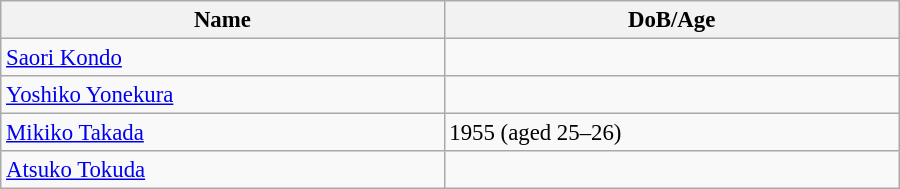<table class="wikitable" style="width:600px; font-size:95%;">
<tr>
<th align="left">Name</th>
<th align="left">DoB/Age</th>
</tr>
<tr>
<td align="left"><a href='#'>Saori Kondo</a></td>
<td align="left"></td>
</tr>
<tr>
<td align="left"><a href='#'>Yoshiko Yonekura</a></td>
<td align="left"></td>
</tr>
<tr>
<td align="left"><a href='#'>Mikiko Takada</a></td>
<td align="left">1955 (aged 25–26)</td>
</tr>
<tr>
<td align="left"><a href='#'>Atsuko Tokuda</a></td>
<td align="left"></td>
</tr>
</table>
